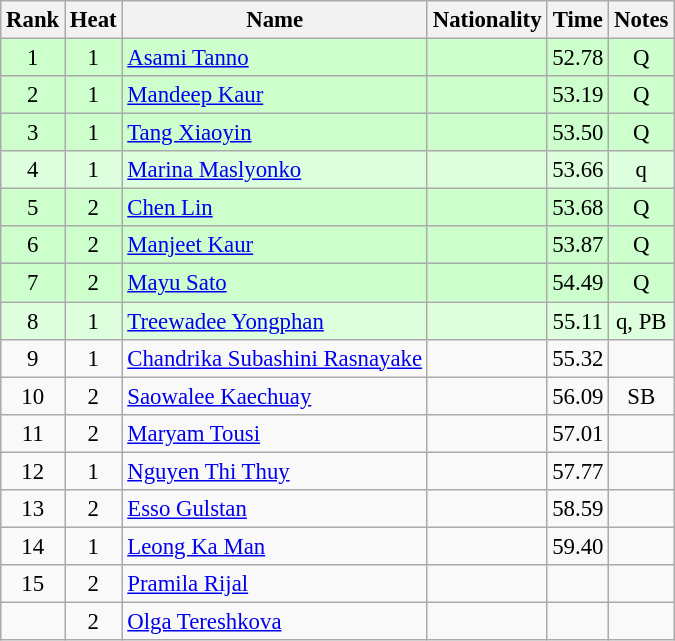<table class="wikitable sortable" style="text-align:center; font-size:95%">
<tr>
<th>Rank</th>
<th>Heat</th>
<th>Name</th>
<th>Nationality</th>
<th>Time</th>
<th>Notes</th>
</tr>
<tr bgcolor=ccffcc>
<td>1</td>
<td>1</td>
<td align=left><a href='#'>Asami Tanno</a></td>
<td align=left></td>
<td>52.78</td>
<td>Q</td>
</tr>
<tr bgcolor=ccffcc>
<td>2</td>
<td>1</td>
<td align=left><a href='#'>Mandeep Kaur</a></td>
<td align=left></td>
<td>53.19</td>
<td>Q</td>
</tr>
<tr bgcolor=ccffcc>
<td>3</td>
<td>1</td>
<td align=left><a href='#'>Tang Xiaoyin</a></td>
<td align=left></td>
<td>53.50</td>
<td>Q</td>
</tr>
<tr bgcolor=ddffdd>
<td>4</td>
<td>1</td>
<td align=left><a href='#'>Marina Maslyonko</a></td>
<td align=left></td>
<td>53.66</td>
<td>q</td>
</tr>
<tr bgcolor=ccffcc>
<td>5</td>
<td>2</td>
<td align=left><a href='#'>Chen Lin</a></td>
<td align=left></td>
<td>53.68</td>
<td>Q</td>
</tr>
<tr bgcolor=ccffcc>
<td>6</td>
<td>2</td>
<td align=left><a href='#'>Manjeet Kaur</a></td>
<td align=left></td>
<td>53.87</td>
<td>Q</td>
</tr>
<tr bgcolor=ccffcc>
<td>7</td>
<td>2</td>
<td align=left><a href='#'>Mayu Sato</a></td>
<td align=left></td>
<td>54.49</td>
<td>Q</td>
</tr>
<tr bgcolor=ddffdd>
<td>8</td>
<td>1</td>
<td align=left><a href='#'>Treewadee Yongphan</a></td>
<td align=left></td>
<td>55.11</td>
<td>q, PB</td>
</tr>
<tr>
<td>9</td>
<td>1</td>
<td align=left><a href='#'>Chandrika Subashini Rasnayake</a></td>
<td align=left></td>
<td>55.32</td>
<td></td>
</tr>
<tr>
<td>10</td>
<td>2</td>
<td align=left><a href='#'>Saowalee Kaechuay</a></td>
<td align=left></td>
<td>56.09</td>
<td>SB</td>
</tr>
<tr>
<td>11</td>
<td>2</td>
<td align=left><a href='#'>Maryam Tousi</a></td>
<td align=left></td>
<td>57.01</td>
<td></td>
</tr>
<tr>
<td>12</td>
<td>1</td>
<td align=left><a href='#'>Nguyen Thi Thuy</a></td>
<td align=left></td>
<td>57.77</td>
<td></td>
</tr>
<tr>
<td>13</td>
<td>2</td>
<td align=left><a href='#'>Esso Gulstan</a></td>
<td align=left></td>
<td>58.59</td>
<td></td>
</tr>
<tr>
<td>14</td>
<td>1</td>
<td align=left><a href='#'>Leong Ka Man</a></td>
<td align=left></td>
<td>59.40</td>
<td></td>
</tr>
<tr>
<td>15</td>
<td>2</td>
<td align=left><a href='#'>Pramila Rijal</a></td>
<td align=left></td>
<td></td>
<td></td>
</tr>
<tr>
<td></td>
<td>2</td>
<td align=left><a href='#'>Olga Tereshkova</a></td>
<td align=left></td>
<td></td>
<td></td>
</tr>
</table>
